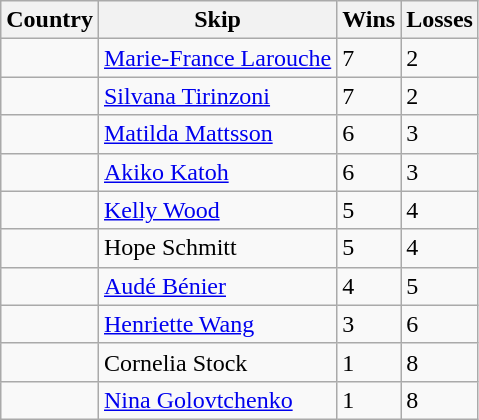<table class="wikitable">
<tr>
<th>Country</th>
<th>Skip</th>
<th>Wins</th>
<th>Losses</th>
</tr>
<tr>
<td></td>
<td><a href='#'>Marie-France Larouche</a></td>
<td>7</td>
<td>2</td>
</tr>
<tr>
<td></td>
<td><a href='#'>Silvana Tirinzoni</a></td>
<td>7</td>
<td>2</td>
</tr>
<tr>
<td></td>
<td><a href='#'>Matilda Mattsson</a></td>
<td>6</td>
<td>3</td>
</tr>
<tr>
<td></td>
<td><a href='#'>Akiko Katoh</a></td>
<td>6</td>
<td>3</td>
</tr>
<tr>
<td></td>
<td><a href='#'>Kelly Wood</a></td>
<td>5</td>
<td>4</td>
</tr>
<tr>
<td></td>
<td>Hope Schmitt</td>
<td>5</td>
<td>4</td>
</tr>
<tr>
<td></td>
<td><a href='#'>Audé Bénier</a></td>
<td>4</td>
<td>5</td>
</tr>
<tr>
<td></td>
<td><a href='#'>Henriette Wang</a></td>
<td>3</td>
<td>6</td>
</tr>
<tr>
<td></td>
<td>Cornelia Stock</td>
<td>1</td>
<td>8</td>
</tr>
<tr>
<td></td>
<td><a href='#'>Nina Golovtchenko</a></td>
<td>1</td>
<td>8</td>
</tr>
</table>
